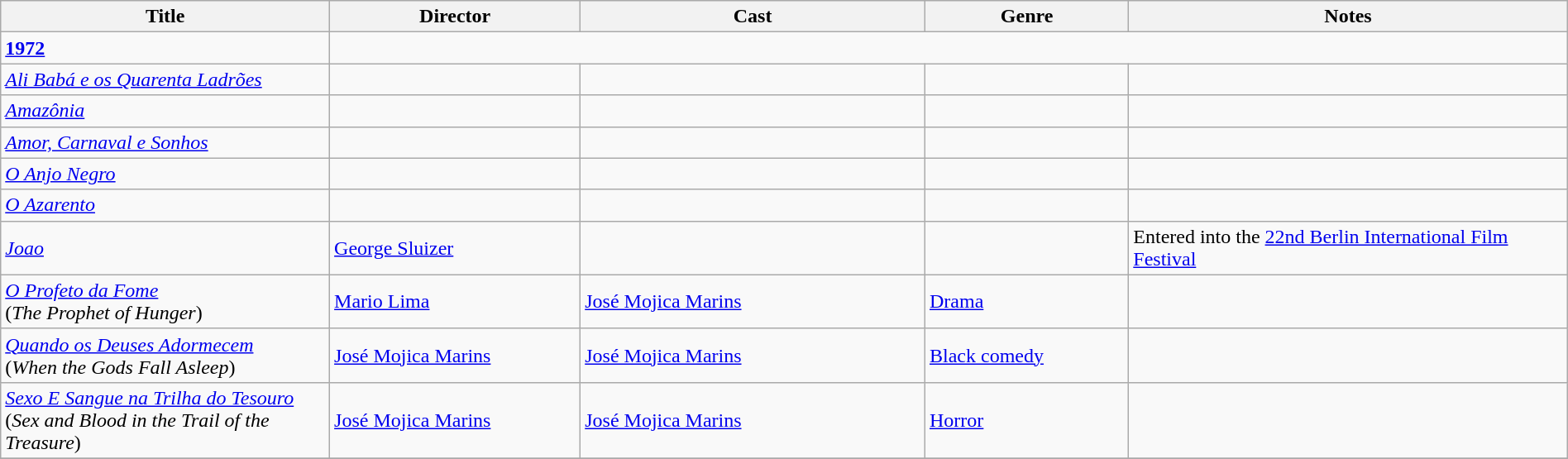<table class="wikitable" width= "100%">
<tr>
<th width=21%>Title</th>
<th width=16%>Director</th>
<th width=22%>Cast</th>
<th width=13%>Genre</th>
<th width=28%>Notes</th>
</tr>
<tr>
<td><strong><a href='#'>1972</a></strong></td>
</tr>
<tr>
<td><em><a href='#'>Ali Babá e os Quarenta Ladrões</a></em></td>
<td></td>
<td></td>
<td></td>
<td></td>
</tr>
<tr>
<td><em><a href='#'>Amazônia</a></em></td>
<td></td>
<td></td>
<td></td>
<td></td>
</tr>
<tr>
<td><em><a href='#'>Amor, Carnaval e Sonhos</a></em></td>
<td></td>
<td></td>
<td></td>
<td></td>
</tr>
<tr>
<td><em><a href='#'>O Anjo Negro</a></em></td>
<td></td>
<td></td>
<td></td>
<td></td>
</tr>
<tr>
<td><em><a href='#'>O Azarento</a></em></td>
<td></td>
<td></td>
<td></td>
<td></td>
</tr>
<tr>
<td><em><a href='#'>Joao</a></em></td>
<td><a href='#'>George Sluizer</a></td>
<td></td>
<td></td>
<td>Entered into the <a href='#'>22nd Berlin International Film Festival</a></td>
</tr>
<tr>
<td><em><a href='#'>O Profeto da Fome</a></em><br>(<em>The Prophet of Hunger</em>)</td>
<td><a href='#'>Mario Lima</a></td>
<td><a href='#'>José Mojica Marins</a></td>
<td><a href='#'>Drama</a></td>
<td></td>
</tr>
<tr>
<td><em><a href='#'>Quando os Deuses Adormecem</a></em><br>(<em>When the Gods Fall Asleep</em>)</td>
<td><a href='#'>José Mojica Marins</a></td>
<td><a href='#'>José Mojica Marins</a></td>
<td><a href='#'>Black comedy</a></td>
<td></td>
</tr>
<tr>
<td><em><a href='#'>Sexo E Sangue na Trilha do Tesouro</a></em><br>(<em>Sex and Blood in the Trail of the Treasure</em>)</td>
<td><a href='#'>José Mojica Marins</a></td>
<td><a href='#'>José Mojica Marins</a></td>
<td><a href='#'>Horror</a></td>
<td></td>
</tr>
<tr>
</tr>
</table>
